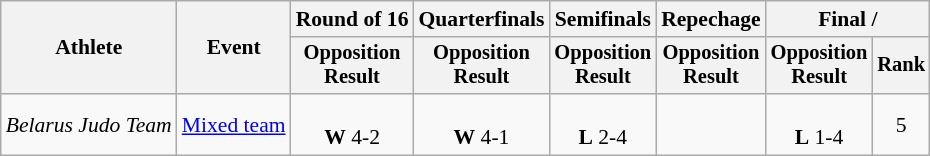<table class="wikitable" style="text-align:center; font-size:90%">
<tr>
<th rowspan=2>Athlete</th>
<th rowspan=2>Event</th>
<th>Round of 16</th>
<th>Quarterfinals</th>
<th>Semifinals</th>
<th>Repechage</th>
<th colspan=2>Final / </th>
</tr>
<tr style="font-size:95%">
<th>Opposition<br>Result</th>
<th>Opposition<br>Result</th>
<th>Opposition<br>Result</th>
<th>Opposition<br>Result</th>
<th>Opposition<br>Result</th>
<th>Rank</th>
</tr>
<tr>
<td align=left><em>Belarus Judo Team</em></td>
<td align=left><a href='#'>Mixed team</a></td>
<td><br><strong>W</strong> 4-2</td>
<td><br><strong>W</strong> 4-1</td>
<td><br><strong>L</strong> 2-4</td>
<td></td>
<td><br><strong>L</strong> 1-4</td>
<td>5</td>
</tr>
</table>
